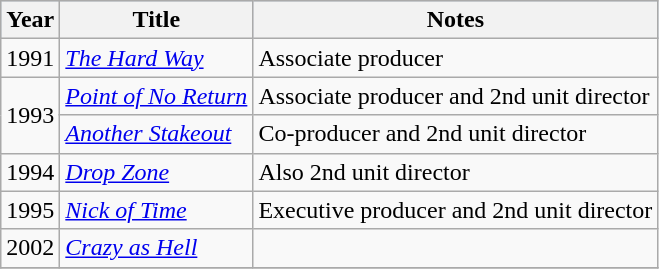<table class="wikitable">
<tr style="background:#b0c4de; text-align:center;">
<th>Year</th>
<th>Title</th>
<th>Notes</th>
</tr>
<tr>
<td>1991</td>
<td><a href='#'><em>The Hard Way</em></a></td>
<td>Associate producer</td>
</tr>
<tr>
<td rowspan="2">1993</td>
<td><a href='#'><em>Point of No Return</em></a></td>
<td>Associate producer and 2nd unit director</td>
</tr>
<tr>
<td><em><a href='#'>Another Stakeout</a></em></td>
<td>Co-producer and 2nd unit director</td>
</tr>
<tr>
<td>1994</td>
<td><a href='#'><em>Drop Zone</em></a></td>
<td>Also 2nd unit director</td>
</tr>
<tr>
<td>1995</td>
<td><a href='#'><em>Nick of Time</em></a></td>
<td>Executive producer and 2nd unit director</td>
</tr>
<tr>
<td>2002</td>
<td><em><a href='#'>Crazy as Hell</a></em></td>
<td></td>
</tr>
<tr>
</tr>
</table>
